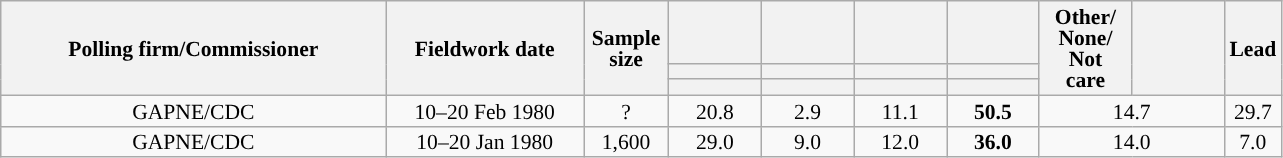<table class="wikitable collapsible collapsed" style="text-align:center; font-size:90%; line-height:14px;">
<tr style="height:42px;">
<th style="width:250px;" rowspan="3">Polling firm/Commissioner</th>
<th style="width:125px;" rowspan="3">Fieldwork date</th>
<th style="width:50px;" rowspan="3">Sample size</th>
<th style="width:55px;"></th>
<th style="width:55px;"></th>
<th style="width:55px;"></th>
<th style="width:55px;"></th>
<th style="width:55px;" rowspan="3">Other/<br>None/<br>Not<br>care</th>
<th style="width:55px;" rowspan="3"></th>
<th style="width:30px;" rowspan="3">Lead</th>
</tr>
<tr>
<th style="color:inherit;background:"></th>
<th style="color:inherit;background:"></th>
<th style="color:inherit;background:"></th>
<th style="color:inherit;background:"></th>
</tr>
<tr>
<th></th>
<th></th>
<th></th>
<th></th>
</tr>
<tr>
<td>GAPNE/CDC</td>
<td>10–20 Feb 1980</td>
<td>?</td>
<td>20.8</td>
<td>2.9</td>
<td>11.1</td>
<td><strong>50.5</strong></td>
<td colspan="2">14.7</td>
<td style="background:">29.7</td>
</tr>
<tr>
<td>GAPNE/CDC</td>
<td>10–20 Jan 1980</td>
<td>1,600</td>
<td>29.0</td>
<td>9.0</td>
<td>12.0</td>
<td><strong>36.0</strong></td>
<td colspan="2">14.0</td>
<td style="background:">7.0</td>
</tr>
</table>
